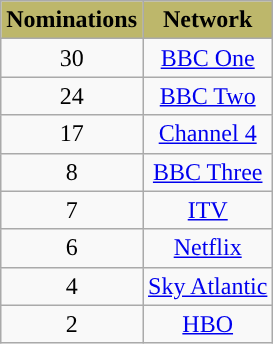<table class="wikitable" style="text-align:center;">
<tr>
<th style="background:#BDB76B;">Nominations</th>
<th style="background:#BDB76B;">Network</th>
</tr>
<tr>
<td>30</td>
<td><a href='#'>BBC One</a></td>
</tr>
<tr>
<td>24</td>
<td><a href='#'>BBC Two</a></td>
</tr>
<tr>
<td>17</td>
<td><a href='#'>Channel 4</a></td>
</tr>
<tr>
<td>8</td>
<td><a href='#'>BBC Three</a></td>
</tr>
<tr>
<td>7</td>
<td><a href='#'>ITV</a></td>
</tr>
<tr>
<td>6</td>
<td><a href='#'>Netflix</a></td>
</tr>
<tr>
<td>4</td>
<td><a href='#'>Sky Atlantic</a></td>
</tr>
<tr>
<td>2</td>
<td><a href='#'>HBO</a></td>
</tr>
</table>
